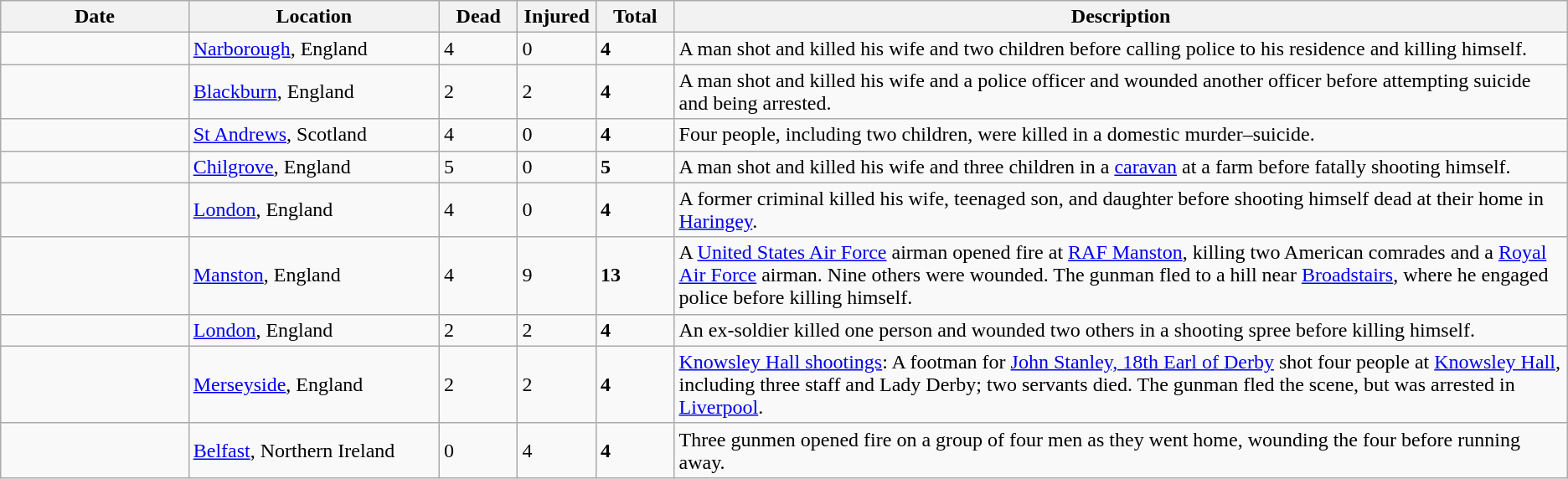<table class="wikitable sortable mw-datatable">
<tr>
<th width=12%>Date</th>
<th width=16%>Location</th>
<th width=5%>Dead</th>
<th width=5%>Injured</th>
<th width=5%>Total</th>
<th width=60%>Description</th>
</tr>
<tr>
<td></td>
<td><a href='#'>Narborough</a>, England</td>
<td>4</td>
<td>0</td>
<td><strong>4</strong></td>
<td>A man shot and killed his wife and two children before calling police to his residence and killing himself.</td>
</tr>
<tr>
<td></td>
<td><a href='#'>Blackburn</a>, England</td>
<td>2</td>
<td>2</td>
<td><strong>4</strong></td>
<td>A man shot and killed his wife and a police officer and wounded another officer before attempting suicide and being arrested.</td>
</tr>
<tr>
<td></td>
<td><a href='#'>St Andrews</a>, Scotland</td>
<td>4</td>
<td>0</td>
<td><strong>4</strong></td>
<td>Four people, including two children, were killed in a domestic murder–suicide.</td>
</tr>
<tr>
<td></td>
<td><a href='#'>Chilgrove</a>, England</td>
<td>5</td>
<td>0</td>
<td><strong>5</strong></td>
<td>A man shot and killed his wife and three children in a <a href='#'>caravan</a> at a farm before fatally shooting himself.</td>
</tr>
<tr>
<td></td>
<td><a href='#'>London</a>, England</td>
<td>4</td>
<td>0</td>
<td><strong>4</strong></td>
<td>A former criminal killed his wife, teenaged son, and daughter before shooting himself dead at their home in <a href='#'>Haringey</a>.</td>
</tr>
<tr>
<td></td>
<td><a href='#'>Manston</a>, England</td>
<td>4</td>
<td>9</td>
<td><strong>13</strong></td>
<td>A <a href='#'>United States Air Force</a> airman opened fire at <a href='#'>RAF Manston</a>, killing two American comrades and a <a href='#'>Royal Air Force</a> airman. Nine others were wounded. The gunman fled to a hill near <a href='#'>Broadstairs</a>, where he engaged police before killing himself.</td>
</tr>
<tr>
<td></td>
<td><a href='#'>London</a>, England</td>
<td>2</td>
<td>2</td>
<td><strong>4</strong></td>
<td>An ex-soldier killed one person and wounded two others in a shooting spree before killing himself.</td>
</tr>
<tr>
<td></td>
<td><a href='#'>Merseyside</a>, England</td>
<td>2</td>
<td>2</td>
<td><strong>4</strong></td>
<td><a href='#'>Knowsley Hall shootings</a>: A footman for <a href='#'>John Stanley, 18th Earl of Derby</a> shot four people at <a href='#'>Knowsley Hall</a>, including three staff and Lady Derby; two servants died. The gunman fled the scene, but was arrested in <a href='#'>Liverpool</a>.</td>
</tr>
<tr>
<td></td>
<td><a href='#'>Belfast</a>, Northern Ireland</td>
<td>0</td>
<td>4</td>
<td><strong>4</strong></td>
<td>Three gunmen opened fire on a group of four men as they went home, wounding the four before running away.</td>
</tr>
</table>
